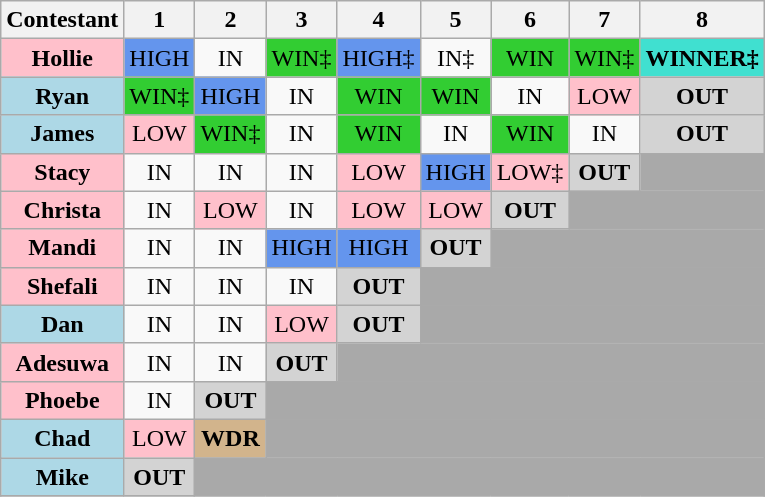<table class="wikitable" align style="text-align:center">
<tr>
<th>Contestant</th>
<th>1</th>
<th>2</th>
<th>3</th>
<th>4</th>
<th>5</th>
<th>6</th>
<th>7</th>
<th colspan=2>8</th>
</tr>
<tr>
<th style="background:pink"><strong>Hollie</strong></th>
<td style="background:cornflowerblue">HIGH</td>
<td>IN</td>
<td style="background:limegreen">WIN‡</td>
<td style="background:cornflowerblue">HIGH‡</td>
<td>IN‡</td>
<td style="background:limegreen">WIN</td>
<td style="background:limegreen">WIN‡</td>
<td style="background:turquoise"><strong>WINNER‡</strong></td>
</tr>
<tr>
<th style="background:lightblue"><strong>Ryan</strong></th>
<td style="background:limegreen">WIN‡</td>
<td style="background:cornflowerblue">HIGH</td>
<td>IN</td>
<td style="background:limegreen">WIN</td>
<td style="background:limegreen">WIN</td>
<td>IN</td>
<td style="background:pink">LOW</td>
<td style="background:lightgray;"><strong>OUT</strong></td>
</tr>
<tr>
<th style="background:lightblue"><strong>James</strong></th>
<td style="background:pink">LOW</td>
<td style="background:limegreen">WIN‡</td>
<td>IN</td>
<td style="background:limegreen">WIN</td>
<td>IN</td>
<td style="background:limegreen">WIN</td>
<td>IN</td>
<td style="background:lightgray;"><strong>OUT</strong></td>
</tr>
<tr>
<th style="background:pink"><strong>Stacy</strong></th>
<td>IN</td>
<td>IN</td>
<td>IN</td>
<td style="background:pink">LOW</td>
<td style="background:cornflowerblue">HIGH</td>
<td style="background:pink">LOW‡</td>
<td style="background:lightgray;"><strong>OUT</strong></td>
<td colspan="10" style="background:darkgrey;"></td>
</tr>
<tr>
<th style="background:pink"><strong>Christa</strong></th>
<td>IN</td>
<td style="background:pink">LOW</td>
<td>IN</td>
<td style="background:pink">LOW</td>
<td style="background:pink">LOW</td>
<td style="background:lightgray;"><strong>OUT</strong></td>
<td colspan="10" style="background:darkgrey;"></td>
</tr>
<tr>
<th style="background:pink"><strong>Mandi</strong></th>
<td>IN</td>
<td>IN</td>
<td style="background:cornflowerblue">HIGH</td>
<td style="background:cornflowerblue">HIGH</td>
<td style="background:lightgray;"><strong>OUT</strong></td>
<td colspan="10" style="background:darkgrey;"></td>
</tr>
<tr>
<th style="background:pink"><strong>Shefali</strong></th>
<td>IN</td>
<td>IN</td>
<td>IN</td>
<td style="background:lightgray;"><strong>OUT</strong></td>
<td colspan="10" style="background:darkgrey;"></td>
</tr>
<tr>
<th style="background:lightblue"><strong>Dan</strong></th>
<td>IN</td>
<td>IN</td>
<td style="background:pink">LOW</td>
<td style="background:lightgray;"><strong>OUT</strong></td>
<td colspan="10" style="background:darkgrey;"></td>
</tr>
<tr>
<th style="background:pink"><strong>Adesuwa</strong></th>
<td>IN</td>
<td>IN</td>
<td style="background:lightgray;"><strong>OUT</strong></td>
<td colspan="10" style="background:darkgrey;"></td>
</tr>
<tr>
<th style="background:pink"><strong>Phoebe</strong></th>
<td>IN</td>
<td style="background:lightgray;"><strong>OUT</strong></td>
<td colspan="10" style="background:darkgrey;"></td>
</tr>
<tr>
<th style="background:lightblue"><strong>Chad</strong></th>
<td style="background:pink">LOW</td>
<td style="background:tan;"><strong>WDR</strong></td>
<td colspan="10" style="background:darkgrey;"></td>
</tr>
<tr>
<th style="background:lightblue"><strong>Mike</strong></th>
<td style="background:lightgray;"><strong>OUT</strong></td>
<td colspan="10" style="background:darkgrey;"></td>
</tr>
<tr>
</tr>
</table>
